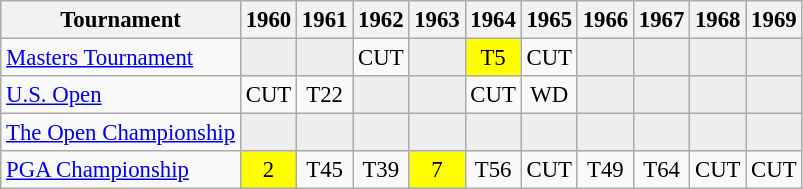<table class="wikitable" style="font-size:95%;text-align:center;">
<tr>
<th>Tournament</th>
<th>1960</th>
<th>1961</th>
<th>1962</th>
<th>1963</th>
<th>1964</th>
<th>1965</th>
<th>1966</th>
<th>1967</th>
<th>1968</th>
<th>1969</th>
</tr>
<tr>
<td align=left><a href='#'>Masters Tournament</a></td>
<td style="background:#eeeeee;"></td>
<td style="background:#eeeeee;"></td>
<td>CUT</td>
<td style="background:#eeeeee;"></td>
<td style="background:yellow;">T5</td>
<td>CUT</td>
<td style="background:#eeeeee;"></td>
<td style="background:#eeeeee;"></td>
<td style="background:#eeeeee;"></td>
<td style="background:#eeeeee;"></td>
</tr>
<tr>
<td align=left><a href='#'>U.S. Open</a></td>
<td>CUT</td>
<td>T22</td>
<td style="background:#eeeeee;"></td>
<td style="background:#eeeeee;"></td>
<td>CUT</td>
<td>WD</td>
<td style="background:#eeeeee;"></td>
<td style="background:#eeeeee;"></td>
<td style="background:#eeeeee;"></td>
<td style="background:#eeeeee;"></td>
</tr>
<tr>
<td align=left><a href='#'>The Open Championship</a></td>
<td style="background:#eeeeee;"></td>
<td style="background:#eeeeee;"></td>
<td style="background:#eeeeee;"></td>
<td style="background:#eeeeee;"></td>
<td style="background:#eeeeee;"></td>
<td style="background:#eeeeee;"></td>
<td style="background:#eeeeee;"></td>
<td style="background:#eeeeee;"></td>
<td style="background:#eeeeee;"></td>
<td style="background:#eeeeee;"></td>
</tr>
<tr>
<td align=left><a href='#'>PGA Championship</a></td>
<td style="background:yellow;">2</td>
<td>T45</td>
<td>T39</td>
<td style="background:yellow;">7</td>
<td>T56</td>
<td>CUT</td>
<td>T49</td>
<td>T64</td>
<td>CUT</td>
<td>CUT</td>
</tr>
</table>
